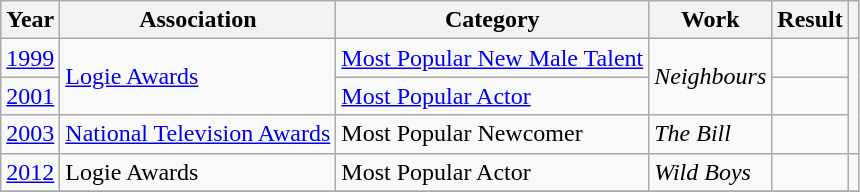<table class="wikitable">
<tr>
<th>Year</th>
<th>Association</th>
<th>Category</th>
<th>Work</th>
<th>Result</th>
<th></th>
</tr>
<tr>
<td><a href='#'>1999</a></td>
<td rowspan="2"><a href='#'>Logie Awards</a></td>
<td><a href='#'>Most Popular New Male Talent</a></td>
<td rowspan="2"><em>Neighbours</em></td>
<td></td>
<td rowspan="3" style="text-align:center;"></td>
</tr>
<tr>
<td><a href='#'>2001</a></td>
<td><a href='#'>Most Popular Actor</a></td>
<td></td>
</tr>
<tr>
<td><a href='#'>2003</a></td>
<td><a href='#'>National Television Awards</a></td>
<td>Most Popular Newcomer</td>
<td><em>The Bill</em></td>
<td></td>
</tr>
<tr>
<td><a href='#'>2012</a></td>
<td>Logie Awards</td>
<td>Most Popular Actor</td>
<td><em>Wild Boys</em></td>
<td></td>
<td style="text-align:center;"></td>
</tr>
<tr>
</tr>
</table>
